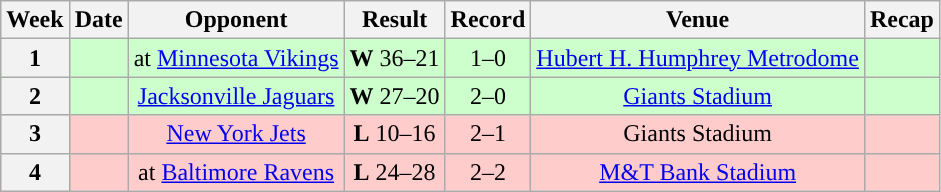<table class="wikitable" style="text-align:center">
<tr>
<th>Week</th>
<th>Date</th>
<th>Opponent</th>
<th>Result</th>
<th>Record</th>
<th>Venue</th>
<th>Recap</th>
</tr>
<tr style="background:#cfc">
<th>1</th>
<td></td>
<td>at <a href='#'>Minnesota Vikings</a></td>
<td><strong>W</strong> 36–21</td>
<td>1–0</td>
<td><a href='#'>Hubert H. Humphrey Metrodome</a></td>
<td></td>
</tr>
<tr style="background:#cfc">
<th>2</th>
<td></td>
<td><a href='#'>Jacksonville Jaguars</a></td>
<td><strong>W</strong> 27–20</td>
<td>2–0</td>
<td><a href='#'>Giants Stadium</a></td>
<td></td>
</tr>
<tr style="background:#fcc">
<th>3</th>
<td></td>
<td><a href='#'>New York Jets</a></td>
<td><strong>L</strong> 10–16</td>
<td>2–1</td>
<td>Giants Stadium</td>
<td></td>
</tr>
<tr style="background:#fcc">
<th>4</th>
<td></td>
<td>at <a href='#'>Baltimore Ravens</a></td>
<td><strong>L</strong> 24–28</td>
<td>2–2</td>
<td><a href='#'>M&T Bank Stadium</a></td>
<td></td>
</tr>
</table>
